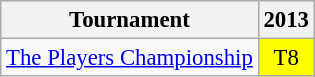<table class="wikitable" style="font-size:95%;text-align:center;">
<tr>
<th>Tournament</th>
<th>2013</th>
</tr>
<tr>
<td align=left><a href='#'>The Players Championship</a></td>
<td style="background:yellow;">T8</td>
</tr>
</table>
